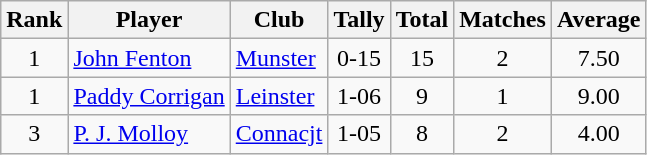<table class="wikitable">
<tr>
<th>Rank</th>
<th>Player</th>
<th>Club</th>
<th>Tally</th>
<th>Total</th>
<th>Matches</th>
<th>Average</th>
</tr>
<tr>
<td rowspan=1 align=center>1</td>
<td><a href='#'>John Fenton</a></td>
<td><a href='#'>Munster</a></td>
<td align=center>0-15</td>
<td align=center>15</td>
<td align=center>2</td>
<td align=center>7.50</td>
</tr>
<tr>
<td rowspan=1 align=center>1</td>
<td><a href='#'>Paddy Corrigan</a></td>
<td><a href='#'>Leinster</a></td>
<td align=center>1-06</td>
<td align=center>9</td>
<td align=center>1</td>
<td align=center>9.00</td>
</tr>
<tr>
<td rowspan=1 align=center>3</td>
<td><a href='#'>P. J. Molloy</a></td>
<td><a href='#'>Connacjt</a></td>
<td align=center>1-05</td>
<td align=center>8</td>
<td align=center>2</td>
<td align=center>4.00</td>
</tr>
</table>
